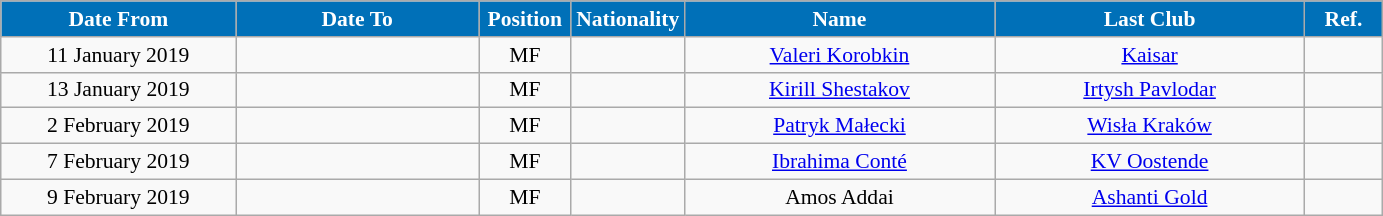<table class="wikitable"  style="text-align:center; font-size:90%; ">
<tr>
<th style="background:#0070B8; color:#FFFFFF; width:150px;">Date From</th>
<th style="background:#0070B8; color:#FFFFFF; width:155px;">Date To</th>
<th style="background:#0070B8; color:#FFFFFF; width:55px;">Position</th>
<th style="background:#0070B8; color:#FFFFFF; width:55px;">Nationality</th>
<th style="background:#0070B8; color:#FFFFFF; width:200px;">Name</th>
<th style="background:#0070B8; color:#FFFFFF; width:200px;">Last Club</th>
<th style="background:#0070B8; color:#FFFFFF; width:45px;">Ref.</th>
</tr>
<tr>
<td>11 January 2019</td>
<td></td>
<td>MF</td>
<td></td>
<td><a href='#'>Valeri Korobkin</a></td>
<td><a href='#'>Kaisar</a></td>
<td></td>
</tr>
<tr>
<td>13 January 2019</td>
<td></td>
<td>MF</td>
<td></td>
<td><a href='#'>Kirill Shestakov</a></td>
<td><a href='#'>Irtysh Pavlodar</a></td>
<td></td>
</tr>
<tr>
<td>2 February 2019</td>
<td></td>
<td>MF</td>
<td></td>
<td><a href='#'>Patryk Małecki</a></td>
<td><a href='#'>Wisła Kraków</a></td>
<td></td>
</tr>
<tr>
<td>7 February 2019</td>
<td></td>
<td>MF</td>
<td></td>
<td><a href='#'>Ibrahima Conté</a></td>
<td><a href='#'>KV Oostende</a></td>
<td></td>
</tr>
<tr>
<td>9 February 2019</td>
<td></td>
<td>MF</td>
<td></td>
<td>Amos Addai</td>
<td><a href='#'>Ashanti Gold</a></td>
<td></td>
</tr>
</table>
